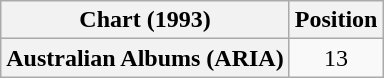<table class="wikitable plainrowheaders">
<tr>
<th>Chart (1993)</th>
<th>Position</th>
</tr>
<tr>
<th scope="row">Australian Albums (ARIA)</th>
<td align="center">13</td>
</tr>
</table>
